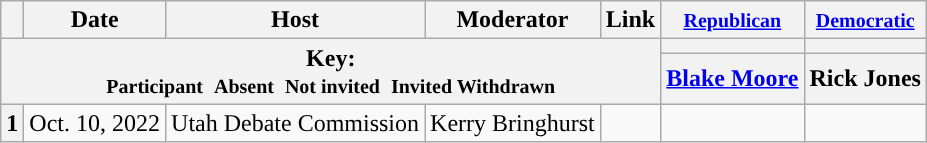<table class="wikitable" style="text-align:center;">
<tr>
<th scope="col"></th>
<th scope="col">Date</th>
<th scope="col">Host</th>
<th scope="col">Moderator</th>
<th scope="col">Link</th>
<th scope="col"><small><a href='#'>Republican</a></small></th>
<th scope="col"><small><a href='#'>Democratic</a></small></th>
</tr>
<tr>
<th colspan="5" rowspan="2">Key:<br> <small>Participant </small>  <small>Absent </small>  <small>Not invited </small>  <small>Invited  Withdrawn</small></th>
<th scope="col" style="background:"></th>
<th scope="col" style="background:"></th>
</tr>
<tr>
<th scope="col"><a href='#'>Blake Moore</a></th>
<th scope="col">Rick Jones</th>
</tr>
<tr>
<th>1</th>
<td style="white-space:nowrap;">Oct. 10, 2022</td>
<td style="white-space:nowrap;">Utah Debate Commission</td>
<td style="white-space:nowrap;">Kerry Bringhurst</td>
<td style="white-space:nowrap;"></td>
<td></td>
<td></td>
</tr>
</table>
